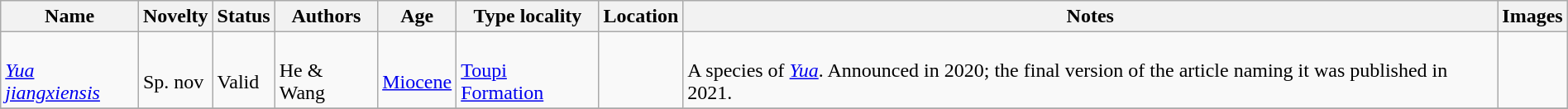<table class="wikitable sortable" align="center" width="100%">
<tr>
<th>Name</th>
<th>Novelty</th>
<th>Status</th>
<th>Authors</th>
<th>Age</th>
<th>Type locality</th>
<th>Location</th>
<th>Notes</th>
<th>Images</th>
</tr>
<tr>
<td><br><em><a href='#'>Yua jiangxiensis</a></em></td>
<td><br>Sp. nov</td>
<td><br>Valid</td>
<td><br>He & Wang</td>
<td><br><a href='#'>Miocene</a></td>
<td><br><a href='#'>Toupi Formation</a></td>
<td><br></td>
<td><br>A species of <em><a href='#'>Yua</a></em>. Announced in 2020; the final version of the article naming it was published in 2021.</td>
<td></td>
</tr>
<tr>
</tr>
</table>
